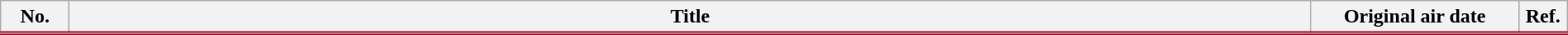<table class="wikitable" style="width:100%; margin:auto; background:#FFF;">
<tr style="border-bottom: 3px solid #B3001E;">
<th style="width:3em;">No.</th>
<th>Title</th>
<th style="width:10em;">Original air date</th>
<th style="width:2em;">Ref.</th>
</tr>
<tr>
</tr>
</table>
